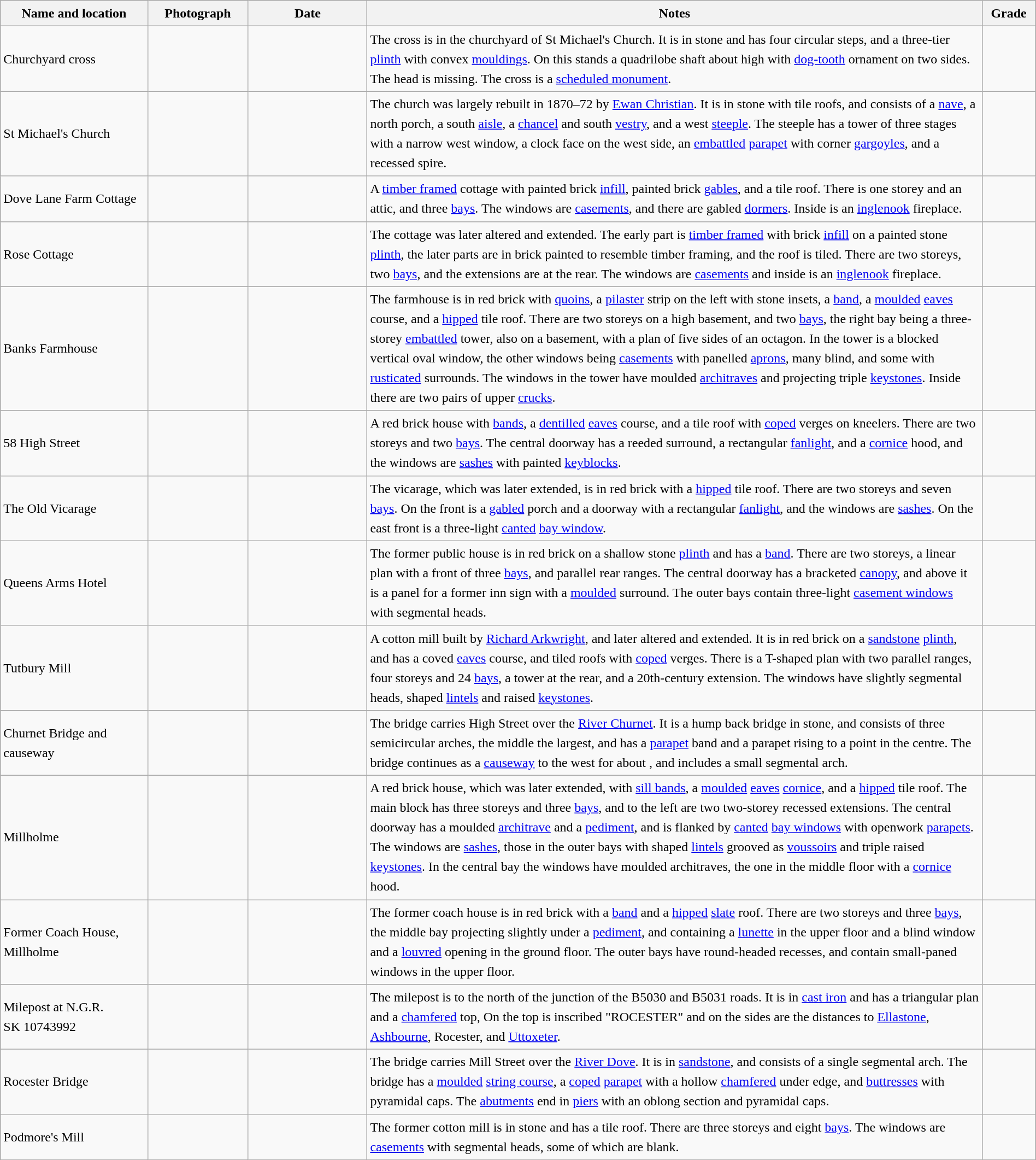<table class="wikitable sortable plainrowheaders" style="width:100%; border:0; text-align:left; line-height:150%;">
<tr>
<th scope="col"  style="width:150px">Name and location</th>
<th scope="col"  style="width:100px" class="unsortable">Photograph</th>
<th scope="col"  style="width:120px">Date</th>
<th scope="col"  style="width:650px" class="unsortable">Notes</th>
<th scope="col"  style="width:50px">Grade</th>
</tr>
<tr>
<td>Churchyard cross<br><small></small></td>
<td></td>
<td align="center"></td>
<td>The cross is in the churchyard of St Michael's Church.  It is in stone and has four circular steps, and a three-tier <a href='#'>plinth</a> with convex <a href='#'>mouldings</a>.  On this stands a quadrilobe shaft about  high with <a href='#'>dog-tooth</a> ornament on two sides.  The head is missing.  The cross is a <a href='#'>scheduled monument</a>.</td>
<td align="center" ></td>
</tr>
<tr>
<td>St Michael's Church<br><small></small></td>
<td></td>
<td align="center"></td>
<td>The church was largely rebuilt in 1870–72 by <a href='#'>Ewan Christian</a>.  It is in stone with tile roofs, and consists of a <a href='#'>nave</a>, a north porch, a south <a href='#'>aisle</a>, a <a href='#'>chancel</a> and south <a href='#'>vestry</a>, and a west <a href='#'>steeple</a>.  The steeple has a tower of three stages with a narrow west window, a clock face on the west side, an <a href='#'>embattled</a> <a href='#'>parapet</a> with corner <a href='#'>gargoyles</a>, and a recessed spire.</td>
<td align="center" ></td>
</tr>
<tr>
<td>Dove Lane Farm Cottage<br><small></small></td>
<td></td>
<td align="center"></td>
<td>A <a href='#'>timber framed</a> cottage with painted brick <a href='#'>infill</a>, painted brick <a href='#'>gables</a>, and a tile roof.  There is one storey and an attic, and three <a href='#'>bays</a>.  The windows are <a href='#'>casements</a>, and there are gabled <a href='#'>dormers</a>.  Inside is an <a href='#'>inglenook</a> fireplace.</td>
<td align="center" ></td>
</tr>
<tr>
<td>Rose Cottage<br><small></small></td>
<td></td>
<td align="center"></td>
<td>The cottage was later altered and extended.  The early part is <a href='#'>timber framed</a> with brick <a href='#'>infill</a> on a painted stone <a href='#'>plinth</a>, the later parts are in brick painted to resemble timber framing, and the roof is tiled.  There are two storeys, two <a href='#'>bays</a>, and the extensions are at the rear.  The windows are <a href='#'>casements</a> and inside is an <a href='#'>inglenook</a> fireplace.</td>
<td align="center" ></td>
</tr>
<tr>
<td>Banks Farmhouse<br><small></small></td>
<td></td>
<td align="center"></td>
<td>The farmhouse is in red brick with <a href='#'>quoins</a>, a <a href='#'>pilaster</a> strip on the left with stone insets, a <a href='#'>band</a>, a <a href='#'>moulded</a> <a href='#'>eaves</a> course, and a <a href='#'>hipped</a> tile roof.  There are two storeys on a high basement, and two <a href='#'>bays</a>, the right bay being a three-storey <a href='#'>embattled</a> tower, also on a basement, with a plan of five sides of an octagon.  In the tower is a blocked vertical oval window, the other windows being <a href='#'>casements</a> with panelled <a href='#'>aprons</a>, many blind, and some with <a href='#'>rusticated</a> surrounds.  The windows in the tower have moulded <a href='#'>architraves</a> and projecting triple <a href='#'>keystones</a>.  Inside there are two pairs of upper <a href='#'>crucks</a>.</td>
<td align="center" ></td>
</tr>
<tr>
<td>58 High Street<br><small></small></td>
<td></td>
<td align="center"></td>
<td>A red brick house with <a href='#'>bands</a>, a <a href='#'>dentilled</a> <a href='#'>eaves</a> course, and a tile roof with <a href='#'>coped</a> verges on kneelers.  There are two storeys and two <a href='#'>bays</a>.  The central doorway has a reeded surround, a rectangular <a href='#'>fanlight</a>, and a <a href='#'>cornice</a> hood, and the windows are <a href='#'>sashes</a> with painted <a href='#'>keyblocks</a>.</td>
<td align="center" ></td>
</tr>
<tr>
<td>The Old Vicarage<br><small></small></td>
<td></td>
<td align="center"></td>
<td>The vicarage, which was later extended, is in red brick with a <a href='#'>hipped</a> tile roof.  There are two storeys and seven <a href='#'>bays</a>.  On the front is a <a href='#'>gabled</a> porch and a doorway with a rectangular <a href='#'>fanlight</a>, and the windows are <a href='#'>sashes</a>.  On the east front is a three-light <a href='#'>canted</a> <a href='#'>bay window</a>.</td>
<td align="center" ></td>
</tr>
<tr>
<td>Queens Arms Hotel<br><small></small></td>
<td></td>
<td align="center"></td>
<td>The former public house is in red brick on a shallow stone <a href='#'>plinth</a> and has a <a href='#'>band</a>.  There are two storeys, a linear plan with a front of three <a href='#'>bays</a>, and parallel rear ranges.  The central doorway has a bracketed <a href='#'>canopy</a>, and above it is a panel for a former inn sign with a <a href='#'>moulded</a> surround.  The outer bays contain three-light <a href='#'>casement windows</a> with segmental heads.</td>
<td align="center" ></td>
</tr>
<tr>
<td>Tutbury Mill<br><small></small></td>
<td></td>
<td align="center"></td>
<td>A cotton mill built by <a href='#'>Richard Arkwright</a>, and later altered and extended.  It is in red brick on a <a href='#'>sandstone</a> <a href='#'>plinth</a>, and has a coved <a href='#'>eaves</a> course, and tiled roofs with <a href='#'>coped</a> verges.  There is a T-shaped plan with two parallel ranges, four storeys and 24 <a href='#'>bays</a>, a tower at the rear, and a 20th-century extension.  The windows have slightly segmental heads, shaped <a href='#'>lintels</a> and raised <a href='#'>keystones</a>.</td>
<td align="center" ></td>
</tr>
<tr>
<td>Churnet Bridge and causeway<br><small></small></td>
<td></td>
<td align="center"></td>
<td>The bridge carries High Street over the <a href='#'>River Churnet</a>.  It is a hump back bridge in stone, and consists of three semicircular arches, the middle the largest, and has a <a href='#'>parapet</a> band and a parapet rising to a point in the centre.  The bridge continues as a <a href='#'>causeway</a> to the west for about , and includes a small segmental arch.</td>
<td align="center" ></td>
</tr>
<tr>
<td>Millholme<br><small></small></td>
<td></td>
<td align="center"></td>
<td>A red brick house, which was later extended, with <a href='#'>sill bands</a>, a <a href='#'>moulded</a> <a href='#'>eaves</a> <a href='#'>cornice</a>, and a <a href='#'>hipped</a> tile roof.  The main block has three storeys and three <a href='#'>bays</a>, and to the left are two two-storey recessed extensions.  The central doorway has a moulded <a href='#'>architrave</a> and a <a href='#'>pediment</a>, and is flanked by <a href='#'>canted</a> <a href='#'>bay windows</a> with openwork <a href='#'>parapets</a>.  The windows are <a href='#'>sashes</a>, those in the outer bays with shaped <a href='#'>lintels</a> grooved as <a href='#'>voussoirs</a> and triple raised <a href='#'>keystones</a>.  In the central bay the windows have moulded architraves, the one in the middle floor with a <a href='#'>cornice</a> hood.</td>
<td align="center" ></td>
</tr>
<tr>
<td>Former Coach House, Millholme<br><small></small></td>
<td></td>
<td align="center"></td>
<td>The former coach house is in red brick with a <a href='#'>band</a> and a <a href='#'>hipped</a> <a href='#'>slate</a> roof.  There are two storeys and three <a href='#'>bays</a>, the middle bay projecting slightly under a <a href='#'>pediment</a>, and containing a <a href='#'>lunette</a> in the upper floor and a blind window and a <a href='#'>louvred</a> opening in the ground floor.  The outer bays have round-headed recesses, and contain small-paned windows in the upper floor.</td>
<td align="center" ></td>
</tr>
<tr>
<td>Milepost at N.G.R. SK 10743992<br><small></small></td>
<td></td>
<td align="center"></td>
<td>The milepost is to the north of the junction of the B5030 and B5031 roads.  It is in <a href='#'>cast iron</a> and has a triangular plan and a <a href='#'>chamfered</a> top,  On the top is inscribed "ROCESTER" and on the sides are the distances to <a href='#'>Ellastone</a>, <a href='#'>Ashbourne</a>, Rocester, and <a href='#'>Uttoxeter</a>.</td>
<td align="center" ></td>
</tr>
<tr>
<td>Rocester Bridge<br><small></small></td>
<td></td>
<td align="center"></td>
<td>The bridge carries Mill Street over the <a href='#'>River Dove</a>.  It is in <a href='#'>sandstone</a>, and consists of a single segmental arch.  The bridge has a <a href='#'>moulded</a> <a href='#'>string course</a>, a <a href='#'>coped</a> <a href='#'>parapet</a> with a hollow <a href='#'>chamfered</a> under edge, and <a href='#'>buttresses</a> with pyramidal caps.  The <a href='#'>abutments</a> end in <a href='#'>piers</a> with an oblong section and pyramidal caps.</td>
<td align="center" ></td>
</tr>
<tr>
<td>Podmore's Mill<br><small></small></td>
<td></td>
<td align="center"></td>
<td>The former cotton mill is in stone and has a tile roof.  There are three storeys and eight <a href='#'>bays</a>.  The windows are <a href='#'>casements</a> with segmental heads, some of which are blank.</td>
<td align="center" ></td>
</tr>
<tr>
</tr>
</table>
